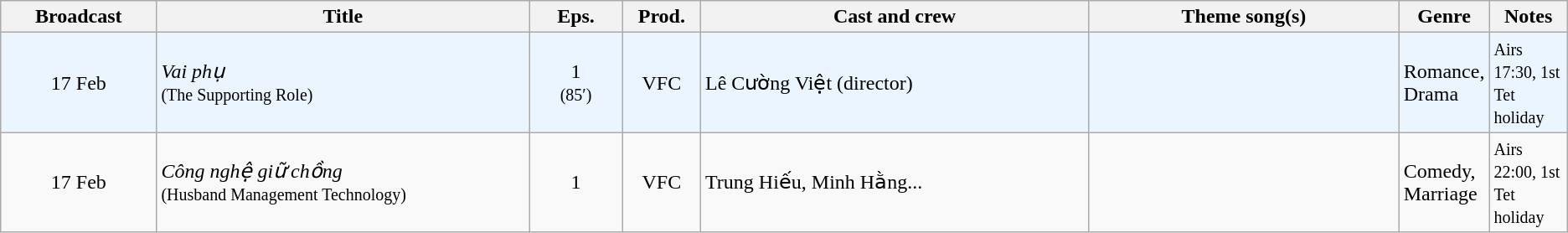<table class="wikitable sortable">
<tr>
<th style="width:10%;">Broadcast</th>
<th style="width:24%;">Title</th>
<th style="width:6%;">Eps.</th>
<th style="width:5%;">Prod.</th>
<th style="width:25%;">Cast and crew</th>
<th style="width:20%;">Theme song(s)</th>
<th style="width:5%;">Genre</th>
<th style="width:5%;">Notes</th>
</tr>
<tr ---- bgcolor="#ebf5ff">
<td style="text-align:center;">17 Feb <br></td>
<td><em>Vai phụ</em> <br><small>(The Supporting Role)</small></td>
<td style="text-align:center;">1<br><small>(85′)</small></td>
<td style="text-align:center;">VFC</td>
<td>Lê Cường Việt (director)</td>
<td></td>
<td>Romance, Drama</td>
<td><small>Airs 17:30, 1st Tet holiday</small></td>
</tr>
<tr>
<td style="text-align:center;">17 Feb</td>
<td><em>Công nghệ giữ chồng</em> <br><small>(Husband Management Technology)</small></td>
<td style="text-align:center;">1</td>
<td style="text-align:center;">VFC</td>
<td>Trung Hiếu, Minh Hằng...</td>
<td></td>
<td>Comedy, Marriage</td>
<td><small>Airs 22:00, 1st Tet holiday</small></td>
</tr>
</table>
